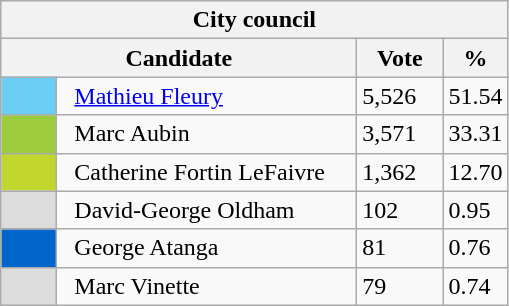<table class="wikitable">
<tr>
<th colspan="4">City council</th>
</tr>
<tr>
<th bgcolor="#DDDDFF" width="230px" colspan="2">Candidate</th>
<th bgcolor="#DDDDFF" width="50px">Vote</th>
<th bgcolor="#DDDDFF" width="30px">%</th>
</tr>
<tr>
<td bgcolor=#6BCEF5 width="30px"> </td>
<td>  <a href='#'>Mathieu Fleury</a></td>
<td>5,526</td>
<td>51.54</td>
</tr>
<tr>
<td bgcolor=#9CCB3B width="30px"> </td>
<td>  Marc Aubin</td>
<td>3,571</td>
<td>33.31</td>
</tr>
<tr>
<td bgcolor=#C1D72D width="30px"> </td>
<td>  Catherine Fortin LeFaivre</td>
<td>1,362</td>
<td>12.70</td>
</tr>
<tr>
<td bgcolor=#DCDCDC width="30px"> </td>
<td>  David-George Oldham</td>
<td>102</td>
<td>0.95</td>
</tr>
<tr>
<td bgcolor=#0066CC width="30px"> </td>
<td>  George Atanga</td>
<td>81</td>
<td>0.76</td>
</tr>
<tr>
<td bgcolor=#DCDCDC width="30px"> </td>
<td>  Marc Vinette</td>
<td>79</td>
<td>0.74</td>
</tr>
</table>
